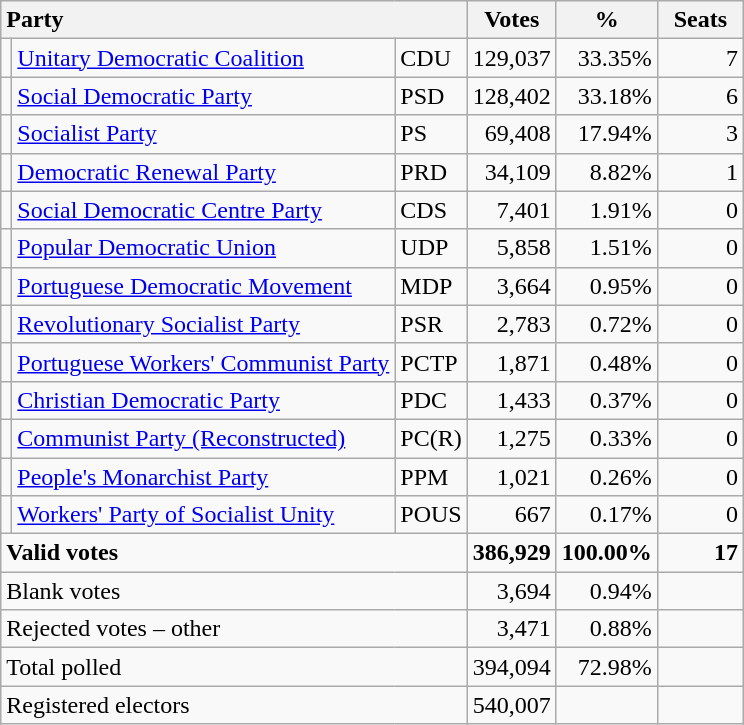<table class="wikitable" border="1" style="text-align:right;">
<tr>
<th style="text-align:left;" colspan=3>Party</th>
<th align=center width="50">Votes</th>
<th align=center width="50">%</th>
<th align=center width="50">Seats</th>
</tr>
<tr>
<td></td>
<td align=left style="white-space: nowrap;"><a href='#'>Unitary Democratic Coalition</a></td>
<td align=left>CDU</td>
<td>129,037</td>
<td>33.35%</td>
<td>7</td>
</tr>
<tr>
<td></td>
<td align=left><a href='#'>Social Democratic Party</a></td>
<td align=left>PSD</td>
<td>128,402</td>
<td>33.18%</td>
<td>6</td>
</tr>
<tr>
<td></td>
<td align=left><a href='#'>Socialist Party</a></td>
<td align=left>PS</td>
<td>69,408</td>
<td>17.94%</td>
<td>3</td>
</tr>
<tr>
<td></td>
<td align=left><a href='#'>Democratic Renewal Party</a></td>
<td align=left>PRD</td>
<td>34,109</td>
<td>8.82%</td>
<td>1</td>
</tr>
<tr>
<td></td>
<td align=left style="white-space: nowrap;"><a href='#'>Social Democratic Centre Party</a></td>
<td align=left>CDS</td>
<td>7,401</td>
<td>1.91%</td>
<td>0</td>
</tr>
<tr>
<td></td>
<td align=left><a href='#'>Popular Democratic Union</a></td>
<td align=left>UDP</td>
<td>5,858</td>
<td>1.51%</td>
<td>0</td>
</tr>
<tr>
<td></td>
<td align=left><a href='#'>Portuguese Democratic Movement</a></td>
<td align=left>MDP</td>
<td>3,664</td>
<td>0.95%</td>
<td>0</td>
</tr>
<tr>
<td></td>
<td align=left><a href='#'>Revolutionary Socialist Party</a></td>
<td align=left>PSR</td>
<td>2,783</td>
<td>0.72%</td>
<td>0</td>
</tr>
<tr>
<td></td>
<td align=left><a href='#'>Portuguese Workers' Communist Party</a></td>
<td align=left>PCTP</td>
<td>1,871</td>
<td>0.48%</td>
<td>0</td>
</tr>
<tr>
<td></td>
<td align=left style="white-space: nowrap;"><a href='#'>Christian Democratic Party</a></td>
<td align=left>PDC</td>
<td>1,433</td>
<td>0.37%</td>
<td>0</td>
</tr>
<tr>
<td></td>
<td align=left><a href='#'>Communist Party (Reconstructed)</a></td>
<td align=left>PC(R)</td>
<td>1,275</td>
<td>0.33%</td>
<td>0</td>
</tr>
<tr>
<td></td>
<td align=left><a href='#'>People's Monarchist Party</a></td>
<td align=left>PPM</td>
<td>1,021</td>
<td>0.26%</td>
<td>0</td>
</tr>
<tr>
<td></td>
<td align=left><a href='#'>Workers' Party of Socialist Unity</a></td>
<td align=left>POUS</td>
<td>667</td>
<td>0.17%</td>
<td>0</td>
</tr>
<tr style="font-weight:bold">
<td align=left colspan=3>Valid votes</td>
<td>386,929</td>
<td>100.00%</td>
<td>17</td>
</tr>
<tr>
<td align=left colspan=3>Blank votes</td>
<td>3,694</td>
<td>0.94%</td>
<td></td>
</tr>
<tr>
<td align=left colspan=3>Rejected votes – other</td>
<td>3,471</td>
<td>0.88%</td>
<td></td>
</tr>
<tr>
<td align=left colspan=3>Total polled</td>
<td>394,094</td>
<td>72.98%</td>
<td></td>
</tr>
<tr>
<td align=left colspan=3>Registered electors</td>
<td>540,007</td>
<td></td>
<td></td>
</tr>
</table>
